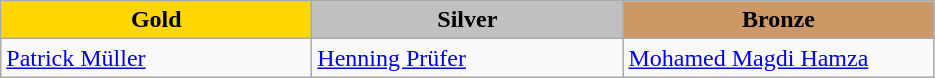<table class="wikitable" style="text-align:left">
<tr align="center">
<td width=200 bgcolor=gold><strong>Gold</strong></td>
<td width=200 bgcolor=silver><strong>Silver</strong></td>
<td width=200 bgcolor=CC9966><strong>Bronze</strong></td>
</tr>
<tr>
<td><a href='#'>Patrick Müller</a><br></td>
<td><a href='#'>Henning Prüfer</a><br></td>
<td><a href='#'>Mohamed Magdi Hamza</a><br></td>
</tr>
</table>
